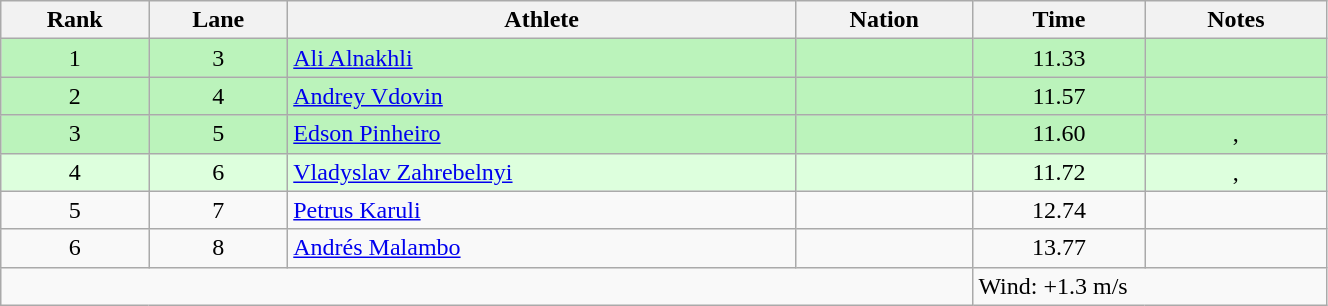<table class="wikitable sortable" style="text-align:center;width: 70%;">
<tr>
<th scope="col">Rank</th>
<th scope="col">Lane</th>
<th scope="col">Athlete</th>
<th scope="col">Nation</th>
<th scope="col">Time</th>
<th scope="col">Notes</th>
</tr>
<tr bgcolor=bbf3bb>
<td>1</td>
<td>3</td>
<td align=left><a href='#'>Ali Alnakhli</a></td>
<td align=left></td>
<td>11.33</td>
<td></td>
</tr>
<tr bgcolor=bbf3bb>
<td>2</td>
<td>4</td>
<td align=left><a href='#'>Andrey Vdovin</a></td>
<td align=left></td>
<td>11.57</td>
<td></td>
</tr>
<tr bgcolor=bbf3bb>
<td>3</td>
<td>5</td>
<td align=left><a href='#'>Edson Pinheiro</a></td>
<td align=left></td>
<td>11.60</td>
<td>, </td>
</tr>
<tr bgcolor=ddffdd>
<td>4</td>
<td>6</td>
<td align=left><a href='#'>Vladyslav Zahrebelnyi</a></td>
<td align=left></td>
<td>11.72</td>
<td>, </td>
</tr>
<tr>
<td>5</td>
<td>7</td>
<td align=left><a href='#'>Petrus Karuli</a></td>
<td align=left></td>
<td>12.74</td>
<td></td>
</tr>
<tr>
<td>6</td>
<td>8</td>
<td align=left><a href='#'>Andrés Malambo</a></td>
<td align=left></td>
<td>13.77</td>
<td></td>
</tr>
<tr class="sortbottom">
<td colspan="4"></td>
<td colspan="2" style="text-align:left;">Wind: +1.3 m/s</td>
</tr>
</table>
